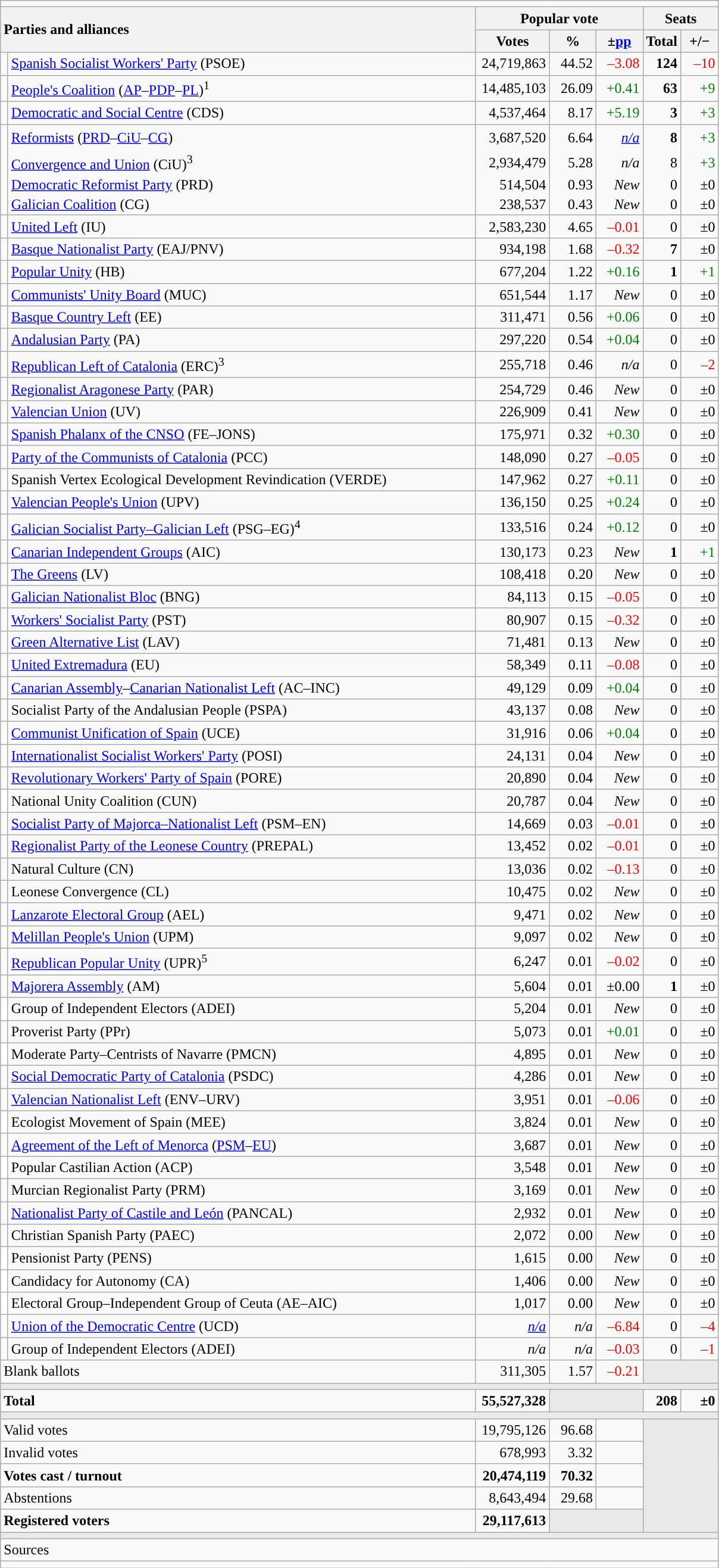<table class="wikitable" style="text-align:right;">
<tr>
<td colspan="7"></td>
</tr>
<tr>
<th style="text-align:left;" rowspan="2" colspan="2" width="525">Parties and alliances</th>
<th colspan="3">Popular vote</th>
<th colspan="2">Seats</th>
</tr>
<tr>
<th width="75">Votes</th>
<th width="45">%</th>
<th width="45">±<a href='#'>pp</a></th>
<th width="35">Total</th>
<th width="35">+/−</th>
</tr>
<tr>
<td width="1" style="color:inherit;background:"></td>
<td align="left"><a href='#'>Spanish Socialist Workers' Party</a> (PSOE)</td>
<td>24,719,863</td>
<td>44.52</td>
<td style="color:red;">–3.08</td>
<td><strong>124</strong></td>
<td style="color:red;">–10</td>
</tr>
<tr>
<td style="color:inherit;background:"></td>
<td align="left"><a href='#'>People's Coalition</a> (<a href='#'>AP</a>–<a href='#'>PDP</a>–<a href='#'>PL</a>)<sup>1</sup></td>
<td>14,485,103</td>
<td>26.09</td>
<td style="color:green;">+0.41</td>
<td><strong>63</strong></td>
<td style="color:green;">+9</td>
</tr>
<tr>
<td style="color:inherit;background:"></td>
<td align="left"><a href='#'>Democratic and Social Centre</a> (CDS)</td>
<td>4,537,464</td>
<td>8.17</td>
<td style="color:green;">+5.19</td>
<td><strong>3</strong></td>
<td style="color:green;">+3</td>
</tr>
<tr style="line-height:22px;">
<td rowspan="4" style="color:inherit;background:"></td>
<td align="left"><a href='#'>Reformists</a> (<a href='#'>PRD</a>–<a href='#'>CiU</a>–<a href='#'>CG</a>)</td>
<td>3,687,520</td>
<td>6.64</td>
<td><em><a href='#'>n/a</a></em></td>
<td><strong>8</strong></td>
<td style="color:green;">+3</td>
</tr>
<tr style="border-bottom-style:hidden; border-top-style:hidden; line-height:16px;">
<td align="left"><span><a href='#'>Convergence and Union</a> (CiU)<sup>3</sup></span></td>
<td>2,934,479</td>
<td>5.28</td>
<td><em>n/a</em></td>
<td>8</td>
<td style="color:green;">+3</td>
</tr>
<tr style="border-bottom-style:hidden; line-height:16px;">
<td align="left"><span><a href='#'>Democratic Reformist Party</a> (PRD)</span></td>
<td>514,504</td>
<td>0.93</td>
<td><em>New</em></td>
<td>0</td>
<td>±0</td>
</tr>
<tr style="line-height:16px;">
<td align="left"><span><a href='#'>Galician Coalition</a> (CG)</span></td>
<td>238,537</td>
<td>0.43</td>
<td><em>New</em></td>
<td>0</td>
<td>±0</td>
</tr>
<tr>
<td style="color:inherit;background:"></td>
<td align="left"><a href='#'>United Left</a> (IU)</td>
<td>2,583,230</td>
<td>4.65</td>
<td style="color:red;">–0.01</td>
<td>0</td>
<td>±0</td>
</tr>
<tr>
<td style="color:inherit;background:"></td>
<td align="left"><a href='#'>Basque Nationalist Party</a> (EAJ/PNV)</td>
<td>934,198</td>
<td>1.68</td>
<td style="color:red;">–0.32</td>
<td><strong>7</strong></td>
<td>±0</td>
</tr>
<tr>
<td style="color:inherit;background:"></td>
<td align="left"><a href='#'>Popular Unity</a> (HB)</td>
<td>677,204</td>
<td>1.22</td>
<td style="color:green;">+0.16</td>
<td><strong>1</strong></td>
<td style="color:green;">+1</td>
</tr>
<tr>
<td style="color:inherit;background:"></td>
<td align="left"><a href='#'>Communists' Unity Board</a> (MUC)</td>
<td>651,544</td>
<td>1.17</td>
<td><em>New</em></td>
<td>0</td>
<td>±0</td>
</tr>
<tr>
<td style="color:inherit;background:"></td>
<td align="left"><a href='#'>Basque Country Left</a> (EE)</td>
<td>311,471</td>
<td>0.56</td>
<td style="color:green;">+0.06</td>
<td>0</td>
<td>±0</td>
</tr>
<tr>
<td style="color:inherit;background:"></td>
<td align="left"><a href='#'>Andalusian Party</a> (PA)</td>
<td>297,220</td>
<td>0.54</td>
<td style="color:green;">+0.04</td>
<td>0</td>
<td>±0</td>
</tr>
<tr>
<td style="color:inherit;background:"></td>
<td align="left"><a href='#'>Republican Left of Catalonia</a> (ERC)<sup>3</sup></td>
<td>255,718</td>
<td>0.46</td>
<td><em>n/a</em></td>
<td>0</td>
<td style="color:red;">–2</td>
</tr>
<tr>
<td style="color:inherit;background:"></td>
<td align="left"><a href='#'>Regionalist Aragonese Party</a> (PAR)</td>
<td>254,729</td>
<td>0.46</td>
<td><em>New</em></td>
<td>0</td>
<td>±0</td>
</tr>
<tr>
<td style="color:inherit;background:"></td>
<td align="left"><a href='#'>Valencian Union</a> (UV)</td>
<td>226,909</td>
<td>0.41</td>
<td><em>New</em></td>
<td>0</td>
<td>±0</td>
</tr>
<tr>
<td style="color:inherit;background:"></td>
<td align="left"><a href='#'>Spanish Phalanx of the CNSO</a> (FE–JONS)</td>
<td>175,971</td>
<td>0.32</td>
<td style="color:green;">+0.30</td>
<td>0</td>
<td>±0</td>
</tr>
<tr>
<td style="color:inherit;background:"></td>
<td align="left"><a href='#'>Party of the Communists of Catalonia</a> (PCC)</td>
<td>148,090</td>
<td>0.27</td>
<td style="color:red;">–0.05</td>
<td>0</td>
<td>±0</td>
</tr>
<tr>
<td style="color:inherit;background:"></td>
<td align="left">Spanish Vertex Ecological Development Revindication (VERDE)</td>
<td>147,962</td>
<td>0.27</td>
<td style="color:green;">+0.11</td>
<td>0</td>
<td>±0</td>
</tr>
<tr>
<td style="color:inherit;background:"></td>
<td align="left"><a href='#'>Valencian People's Union</a> (UPV)</td>
<td>136,150</td>
<td>0.25</td>
<td style="color:green;">+0.24</td>
<td>0</td>
<td>±0</td>
</tr>
<tr>
<td style="color:inherit;background:"></td>
<td align="left"><a href='#'>Galician Socialist Party–Galician Left</a> (PSG–EG)<sup>4</sup></td>
<td>133,516</td>
<td>0.24</td>
<td style="color:green;">+0.12</td>
<td>0</td>
<td>±0</td>
</tr>
<tr>
<td style="color:inherit;background:"></td>
<td align="left"><a href='#'>Canarian Independent Groups</a> (AIC)</td>
<td>130,173</td>
<td>0.23</td>
<td><em>New</em></td>
<td><strong>1</strong></td>
<td style="color:green;">+1</td>
</tr>
<tr>
<td style="color:inherit;background:"></td>
<td align="left"><a href='#'>The Greens</a> (LV)</td>
<td>108,418</td>
<td>0.20</td>
<td><em>New</em></td>
<td>0</td>
<td>±0</td>
</tr>
<tr>
<td style="color:inherit;background:"></td>
<td align="left"><a href='#'>Galician Nationalist Bloc</a> (BNG)</td>
<td>84,113</td>
<td>0.15</td>
<td style="color:red;">–0.05</td>
<td>0</td>
<td>±0</td>
</tr>
<tr>
<td style="color:inherit;background:"></td>
<td align="left"><a href='#'>Workers' Socialist Party</a> (PST)</td>
<td>80,907</td>
<td>0.15</td>
<td style="color:red;">–0.32</td>
<td>0</td>
<td>±0</td>
</tr>
<tr>
<td style="color:inherit;background:"></td>
<td align="left"><a href='#'>Green Alternative List</a> (LAV)</td>
<td>71,481</td>
<td>0.13</td>
<td><em>New</em></td>
<td>0</td>
<td>±0</td>
</tr>
<tr>
<td style="color:inherit;background:"></td>
<td align="left"><a href='#'>United Extremadura</a> (EU)</td>
<td>58,349</td>
<td>0.11</td>
<td style="color:red;">–0.08</td>
<td>0</td>
<td>±0</td>
</tr>
<tr>
<td style="color:inherit;background:"></td>
<td align="left"><a href='#'>Canarian Assembly</a>–<a href='#'>Canarian Nationalist Left</a> (AC–INC)</td>
<td>49,129</td>
<td>0.09</td>
<td style="color:green;">+0.04</td>
<td>0</td>
<td>±0</td>
</tr>
<tr>
<td style="color:inherit;background:"></td>
<td align="left">Socialist Party of the Andalusian People (PSPA)</td>
<td>43,137</td>
<td>0.08</td>
<td><em>New</em></td>
<td>0</td>
<td>±0</td>
</tr>
<tr>
<td style="color:inherit;background:"></td>
<td align="left"><a href='#'>Communist Unification of Spain</a> (UCE)</td>
<td>31,916</td>
<td>0.06</td>
<td style="color:green;">+0.04</td>
<td>0</td>
<td>±0</td>
</tr>
<tr>
<td style="color:inherit;background:"></td>
<td align="left"><a href='#'>Internationalist Socialist Workers' Party</a> (POSI)</td>
<td>24,131</td>
<td>0.04</td>
<td><em>New</em></td>
<td>0</td>
<td>±0</td>
</tr>
<tr>
<td style="color:inherit;background:"></td>
<td align="left"><a href='#'>Revolutionary Workers' Party of Spain</a> (PORE)</td>
<td>20,890</td>
<td>0.04</td>
<td><em>New</em></td>
<td>0</td>
<td>±0</td>
</tr>
<tr>
<td bgcolor="white"></td>
<td align="left">National Unity Coalition (CUN)</td>
<td>20,787</td>
<td>0.04</td>
<td><em>New</em></td>
<td>0</td>
<td>±0</td>
</tr>
<tr>
<td style="color:inherit;background:"></td>
<td align="left"><a href='#'>Socialist Party of Majorca–Nationalist Left</a> (PSM–EN)</td>
<td>14,669</td>
<td>0.03</td>
<td style="color:red;">–0.01</td>
<td>0</td>
<td>±0</td>
</tr>
<tr>
<td style="color:inherit;background:"></td>
<td align="left"><a href='#'>Regionalist Party of the Leonese Country</a> (PREPAL)</td>
<td>13,452</td>
<td>0.02</td>
<td style="color:red;">–0.01</td>
<td>0</td>
<td>±0</td>
</tr>
<tr>
<td style="color:inherit;background:"></td>
<td align="left">Natural Culture (CN)</td>
<td>13,036</td>
<td>0.02</td>
<td style="color:red;">–0.13</td>
<td>0</td>
<td>±0</td>
</tr>
<tr>
<td style="color:inherit;background:"></td>
<td align="left">Leonese Convergence (CL)</td>
<td>10,475</td>
<td>0.02</td>
<td><em>New</em></td>
<td>0</td>
<td>±0</td>
</tr>
<tr>
<td style="color:inherit;background:"></td>
<td align="left"><a href='#'>Lanzarote Electoral Group</a> (AEL)</td>
<td>9,471</td>
<td>0.02</td>
<td><em>New</em></td>
<td>0</td>
<td>±0</td>
</tr>
<tr>
<td style="color:inherit;background:"></td>
<td align="left"><a href='#'>Melillan People's Union</a> (UPM)</td>
<td>9,097</td>
<td>0.02</td>
<td><em>New</em></td>
<td>0</td>
<td>±0</td>
</tr>
<tr>
<td style="color:inherit;background:"></td>
<td align="left"><a href='#'>Republican Popular Unity</a> (UPR)<sup>5</sup></td>
<td>6,247</td>
<td>0.01</td>
<td style="color:red;">–0.02</td>
<td>0</td>
<td>±0</td>
</tr>
<tr>
<td style="color:inherit;background:"></td>
<td align="left"><a href='#'>Majorera Assembly</a> (AM)</td>
<td>5,604</td>
<td>0.01</td>
<td>±0.00</td>
<td><strong>1</strong></td>
<td>±0</td>
</tr>
<tr>
<td bgcolor="white"></td>
<td align="left">Group of Independent Electors (ADEI)</td>
<td>5,204</td>
<td>0.01</td>
<td><em>New</em></td>
<td>0</td>
<td>±0</td>
</tr>
<tr>
<td style="color:inherit;background:"></td>
<td align="left">Proverist Party (PPr)</td>
<td>5,073</td>
<td>0.01</td>
<td style="color:green;">+0.01</td>
<td>0</td>
<td>±0</td>
</tr>
<tr>
<td bgcolor="white"></td>
<td align="left">Moderate Party–Centrists of Navarre (PMCN)</td>
<td>4,895</td>
<td>0.01</td>
<td><em>New</em></td>
<td>0</td>
<td>±0</td>
</tr>
<tr>
<td style="color:inherit;background:"></td>
<td align="left"><a href='#'>Social Democratic Party of Catalonia</a> (PSDC)</td>
<td>4,286</td>
<td>0.01</td>
<td><em>New</em></td>
<td>0</td>
<td>±0</td>
</tr>
<tr>
<td style="color:inherit;background:"></td>
<td align="left"><a href='#'>Valencian Nationalist Left</a> (ENV–URV)</td>
<td>3,951</td>
<td>0.01</td>
<td style="color:red;">–0.06</td>
<td>0</td>
<td>±0</td>
</tr>
<tr>
<td bgcolor="white"></td>
<td align="left">Ecologist Movement of Spain (MEE)</td>
<td>3,824</td>
<td>0.01</td>
<td><em>New</em></td>
<td>0</td>
<td>±0</td>
</tr>
<tr>
<td style="color:inherit;background:"></td>
<td align="left"><a href='#'>Agreement of the Left of Menorca</a> (<a href='#'>PSM</a>–<a href='#'>EU</a>)</td>
<td>3,687</td>
<td>0.01</td>
<td><em>New</em></td>
<td>0</td>
<td>±0</td>
</tr>
<tr>
<td bgcolor="white"></td>
<td align="left">Popular Castilian Action (ACP)</td>
<td>3,548</td>
<td>0.01</td>
<td><em>New</em></td>
<td>0</td>
<td>±0</td>
</tr>
<tr>
<td style="color:inherit;background:"></td>
<td align="left">Murcian Regionalist Party (PRM)</td>
<td>3,169</td>
<td>0.01</td>
<td><em>New</em></td>
<td>0</td>
<td>±0</td>
</tr>
<tr>
<td style="color:inherit;background:"></td>
<td align="left"><a href='#'>Nationalist Party of Castile and León</a> (PANCAL)</td>
<td>2,932</td>
<td>0.01</td>
<td><em>New</em></td>
<td>0</td>
<td>±0</td>
</tr>
<tr>
<td style="color:inherit;background:"></td>
<td align="left">Christian Spanish Party (PAEC)</td>
<td>2,072</td>
<td>0.00</td>
<td><em>New</em></td>
<td>0</td>
<td>±0</td>
</tr>
<tr>
<td bgcolor="white"></td>
<td align="left">Pensionist Party (PENS)</td>
<td>1,615</td>
<td>0.00</td>
<td><em>New</em></td>
<td>0</td>
<td>±0</td>
</tr>
<tr>
<td bgcolor="white"></td>
<td align="left">Candidacy for Autonomy (CA)</td>
<td>1,406</td>
<td>0.00</td>
<td><em>New</em></td>
<td>0</td>
<td>±0</td>
</tr>
<tr>
<td bgcolor="white"></td>
<td align="left">Electoral Group–Independent Group of Ceuta (AE–AIC)</td>
<td>1,017</td>
<td>0.00</td>
<td><em>New</em></td>
<td>0</td>
<td>±0</td>
</tr>
<tr>
<td style="color:inherit;background:"></td>
<td align="left"><a href='#'>Union of the Democratic Centre</a> (UCD)</td>
<td><em><a href='#'>n/a</a></em></td>
<td><em>n/a</em></td>
<td style="color:red;">–6.84</td>
<td>0</td>
<td style="color:red;">–4</td>
</tr>
<tr>
<td style="color:inherit;background:"></td>
<td align="left">Group of Independent Electors (ADEI)</td>
<td><em>n/a</em></td>
<td><em>n/a</em></td>
<td style="color:red;">–0.03</td>
<td>0</td>
<td style="color:red;">–1</td>
</tr>
<tr>
<td align="left" colspan="2">Blank ballots</td>
<td>311,305</td>
<td>1.57</td>
<td style="color:red;">–0.21</td>
<td bgcolor="#E9E9E9" colspan="2"></td>
</tr>
<tr>
<td colspan="7" bgcolor="#E9E9E9"></td>
</tr>
<tr style="font-weight:bold;">
<td align="left" colspan="2">Total</td>
<td>55,527,328</td>
<td bgcolor="#E9E9E9" colspan="2"></td>
<td>208</td>
<td>±0</td>
</tr>
<tr>
<td colspan="7" bgcolor="#E9E9E9"></td>
</tr>
<tr>
<td align="left" colspan="2">Valid votes</td>
<td>19,795,126</td>
<td>96.68</td>
<td></td>
<td bgcolor="#E9E9E9" colspan="2" rowspan="5"></td>
</tr>
<tr>
<td align="left" colspan="2">Invalid votes</td>
<td>678,993</td>
<td>3.32</td>
<td></td>
</tr>
<tr style="font-weight:bold;">
<td align="left" colspan="2">Votes cast / turnout</td>
<td>20,474,119</td>
<td>70.32</td>
<td></td>
</tr>
<tr>
<td align="left" colspan="2">Abstentions</td>
<td>8,643,494</td>
<td>29.68</td>
<td></td>
</tr>
<tr style="font-weight:bold;">
<td align="left" colspan="2">Registered voters</td>
<td>29,117,613</td>
<td bgcolor="#E9E9E9" colspan="2"></td>
</tr>
<tr>
<td colspan="7" bgcolor="#E9E9E9"></td>
</tr>
<tr>
<td align="left" colspan="7">Sources</td>
</tr>
<tr>
<td colspan="7" style="text-align:left; max-width:705px;"></td>
</tr>
</table>
